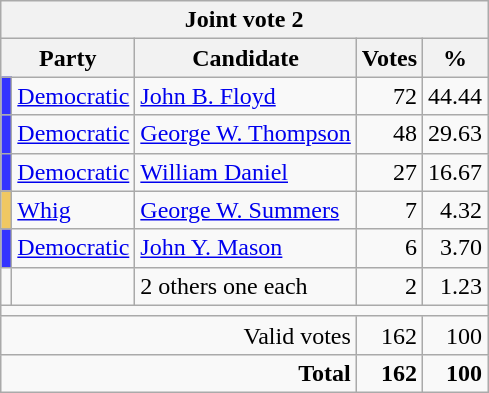<table class=wikitable style=text-align:right>
<tr>
<th colspan="5">Joint vote 2</th>
</tr>
<tr>
<th colspan=2>Party</th>
<th>Candidate</th>
<th>Votes</th>
<th>%</th>
</tr>
<tr>
<td bgcolor=#3333FF></td>
<td align=left><a href='#'>Democratic</a></td>
<td align=left><a href='#'>John B. Floyd</a></td>
<td>72</td>
<td>44.44</td>
</tr>
<tr>
<td bgcolor=#3333FF></td>
<td align=left><a href='#'>Democratic</a></td>
<td align=left><a href='#'>George W. Thompson</a></td>
<td>48</td>
<td>29.63</td>
</tr>
<tr>
<td bgcolor=#3333FF></td>
<td align=left><a href='#'>Democratic</a></td>
<td align=left><a href='#'>William Daniel</a></td>
<td>27</td>
<td>16.67</td>
</tr>
<tr>
<td bgcolor=#F0C862></td>
<td align=left><a href='#'>Whig</a></td>
<td align=left><a href='#'>George W. Summers</a></td>
<td>7</td>
<td>4.32</td>
</tr>
<tr>
<td bgcolor=#3333FF></td>
<td align=left><a href='#'>Democratic</a></td>
<td align=left><a href='#'>John Y. Mason</a></td>
<td>6</td>
<td>3.70</td>
</tr>
<tr>
<td bgcolor=></td>
<td></td>
<td align=left>2 others one each</td>
<td>2</td>
<td>1.23</td>
</tr>
<tr>
<td colspan=12></td>
</tr>
<tr>
<td colspan=3>Valid votes</td>
<td>162</td>
<td>100</td>
</tr>
<tr>
<td colspan=3><strong>Total</strong></td>
<td><strong>162</strong></td>
<td><strong>100</strong></td>
</tr>
</table>
